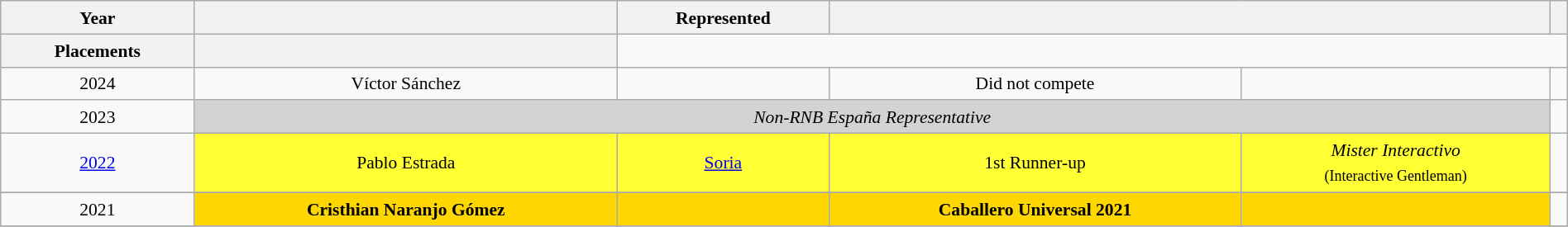<table class="wikitable" style="text-align:center; line-height:20px; font-size:90%; width:100%;">
<tr>
<th rowspan="2">Year</th>
<th rowspan="2"></th>
<th rowspan="2">Represented</th>
<th colspan="2"></th>
<th rowspan="2"></th>
</tr>
<tr>
</tr>
<tr>
<th>Placements</th>
<th></th>
</tr>
<tr>
<td>2024</td>
<td>Víctor Sánchez</td>
<td></td>
<td>Did not compete</td>
<td></td>
<td></td>
</tr>
<tr>
<td>2023</td>
<td colspan="4" style="background-color:#D3D3D3;"><em>Non-RNB España Representative</em></td>
<td></td>
</tr>
<tr>
<td><a href='#'>2022</a></td>
<td style="background-color:#FFFF33;">Pablo Estrada</td>
<td style="background-color:#FFFF33;"> <a href='#'>Soria</a></td>
<td style="background-color:#FFFF33;">1st Runner-up</td>
<td style="background-color:#FFFF33;"><em>Mister Interactivo</em><br><small>(Interactive Gentleman)</small></td>
<td></td>
</tr>
<tr>
</tr>
<tr>
<td>2021</td>
<td style="background-color:gold;"><strong>Cristhian Naranjo Gómez</strong></td>
<td style="background-color:gold;"><strong></strong></td>
<td style="background-color:gold;"><strong>Caballero Universal 2021</strong></td>
<td style="background-color:gold;"></td>
<td></td>
</tr>
<tr>
</tr>
</table>
